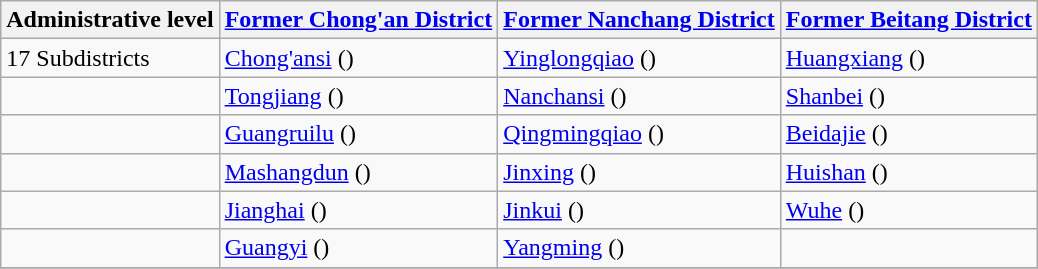<table class="wikitable">
<tr>
<th>Administrative level</th>
<th><a href='#'>Former Chong'an District</a></th>
<th><a href='#'>Former Nanchang District</a></th>
<th><a href='#'>Former Beitang District</a></th>
</tr>
<tr>
<td>17 Subdistricts</td>
<td><a href='#'>Chong'ansi</a> ()</td>
<td><a href='#'>Yinglongqiao</a> ()</td>
<td><a href='#'>Huangxiang</a> ()</td>
</tr>
<tr>
<td></td>
<td><a href='#'>Tongjiang</a> ()</td>
<td><a href='#'>Nanchansi</a> ()</td>
<td><a href='#'>Shanbei</a> ()</td>
</tr>
<tr>
<td></td>
<td><a href='#'>Guangruilu</a> ()</td>
<td><a href='#'>Qingmingqiao</a> ()</td>
<td><a href='#'>Beidajie</a> ()</td>
</tr>
<tr>
<td></td>
<td><a href='#'>Mashangdun</a> ()</td>
<td><a href='#'>Jinxing</a> ()</td>
<td><a href='#'>Huishan</a> ()</td>
</tr>
<tr>
<td></td>
<td><a href='#'>Jianghai</a> ()</td>
<td><a href='#'>Jinkui</a> ()</td>
<td><a href='#'>Wuhe</a> ()</td>
</tr>
<tr>
<td></td>
<td><a href='#'>Guangyi</a> ()</td>
<td><a href='#'>Yangming</a> ()</td>
<td></td>
</tr>
<tr>
</tr>
</table>
